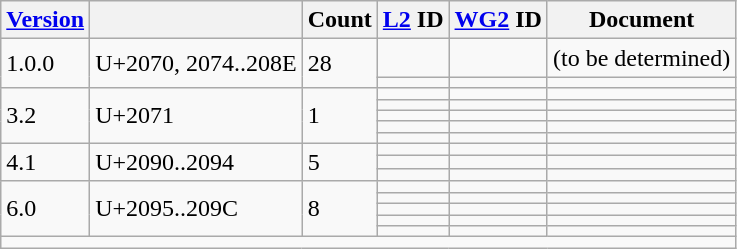<table class="wikitable sticky-header">
<tr>
<th><a href='#'>Version</a></th>
<th></th>
<th>Count</th>
<th><a href='#'>L2</a> ID</th>
<th><a href='#'>WG2</a> ID</th>
<th>Document</th>
</tr>
<tr>
<td rowspan="2">1.0.0</td>
<td rowspan="2">U+2070, 2074..208E</td>
<td rowspan="2">28</td>
<td></td>
<td></td>
<td>(to be determined)</td>
</tr>
<tr>
<td></td>
<td></td>
<td></td>
</tr>
<tr>
<td rowspan="5">3.2</td>
<td rowspan="5">U+2071</td>
<td rowspan="5">1</td>
<td></td>
<td></td>
<td></td>
</tr>
<tr>
<td></td>
<td></td>
<td></td>
</tr>
<tr>
<td></td>
<td></td>
<td></td>
</tr>
<tr>
<td></td>
<td></td>
<td></td>
</tr>
<tr>
<td></td>
<td></td>
<td></td>
</tr>
<tr>
<td rowspan="3">4.1</td>
<td rowspan="3">U+2090..2094</td>
<td rowspan="3">5</td>
<td></td>
<td></td>
<td></td>
</tr>
<tr>
<td></td>
<td></td>
<td></td>
</tr>
<tr>
<td></td>
<td></td>
<td></td>
</tr>
<tr>
<td rowspan="5">6.0</td>
<td rowspan="5">U+2095..209C</td>
<td rowspan="5">8</td>
<td></td>
<td></td>
<td></td>
</tr>
<tr>
<td></td>
<td></td>
<td></td>
</tr>
<tr>
<td></td>
<td></td>
<td></td>
</tr>
<tr>
<td></td>
<td></td>
<td></td>
</tr>
<tr>
<td></td>
<td></td>
<td></td>
</tr>
<tr class="sortbottom">
<td colspan="6"></td>
</tr>
</table>
